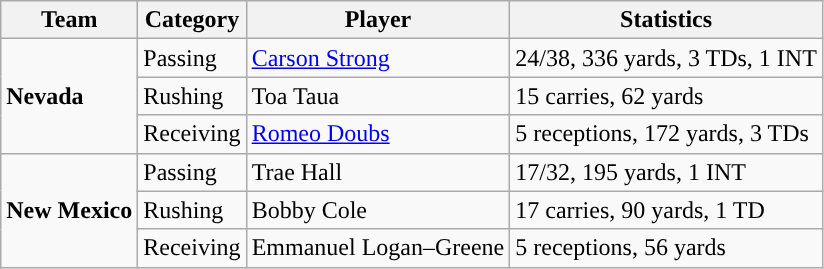<table class="wikitable" style="float: left;">
<tr>
<th>Team</th>
<th>Category</th>
<th>Player</th>
<th>Statistics</th>
</tr>
<tr>
<td rowspan=3><strong>Nevada</strong></td>
<td>Passing</td>
<td><a href='#'>Carson Strong</a></td>
<td>24/38, 336 yards, 3 TDs, 1 INT</td>
</tr>
<tr>
<td>Rushing</td>
<td>Toa Taua</td>
<td>15 carries, 62 yards</td>
</tr>
<tr>
<td>Receiving</td>
<td><a href='#'>Romeo Doubs</a></td>
<td>5 receptions, 172 yards, 3 TDs</td>
</tr>
<tr>
<td rowspan=3><strong>New Mexico</strong></td>
<td>Passing</td>
<td>Trae Hall</td>
<td>17/32, 195 yards, 1 INT</td>
</tr>
<tr>
<td>Rushing</td>
<td>Bobby Cole</td>
<td>17 carries, 90 yards, 1 TD</td>
</tr>
<tr>
<td>Receiving</td>
<td>Emmanuel Logan–Greene</td>
<td>5 receptions, 56 yards</td>
</tr>
</table>
